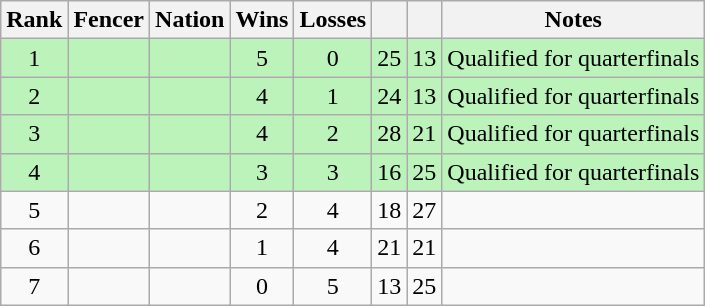<table class="wikitable sortable" style="text-align:center">
<tr>
<th>Rank</th>
<th>Fencer</th>
<th>Nation</th>
<th>Wins</th>
<th>Losses</th>
<th></th>
<th></th>
<th>Notes</th>
</tr>
<tr style="background:#bbf3bb;">
<td>1</td>
<td align=left></td>
<td align=left></td>
<td>5</td>
<td>0</td>
<td>25</td>
<td>13</td>
<td>Qualified for quarterfinals</td>
</tr>
<tr style="background:#bbf3bb;">
<td>2</td>
<td align=left></td>
<td align=left></td>
<td>4</td>
<td>1</td>
<td>24</td>
<td>13</td>
<td>Qualified for quarterfinals</td>
</tr>
<tr style="background:#bbf3bb;">
<td>3</td>
<td align=left></td>
<td align=left></td>
<td>4</td>
<td>2</td>
<td>28</td>
<td>21</td>
<td>Qualified for quarterfinals</td>
</tr>
<tr style="background:#bbf3bb;">
<td>4</td>
<td align=left></td>
<td align=left></td>
<td>3</td>
<td>3</td>
<td>16</td>
<td>25</td>
<td>Qualified for quarterfinals</td>
</tr>
<tr>
<td>5</td>
<td align=left></td>
<td align=left></td>
<td>2</td>
<td>4</td>
<td>18</td>
<td>27</td>
<td></td>
</tr>
<tr>
<td>6</td>
<td align=left></td>
<td align=left></td>
<td>1</td>
<td>4</td>
<td>21</td>
<td>21</td>
<td></td>
</tr>
<tr>
<td>7</td>
<td align=left></td>
<td align=left></td>
<td>0</td>
<td>5</td>
<td>13</td>
<td>25</td>
<td></td>
</tr>
</table>
